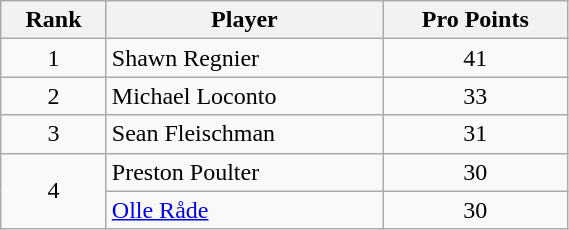<table class="wikitable" width=30%>
<tr>
<th>Rank</th>
<th>Player</th>
<th>Pro Points</th>
</tr>
<tr>
<td align=center>1</td>
<td> Shawn Regnier</td>
<td align=center>41</td>
</tr>
<tr>
<td align=center>2</td>
<td> Michael Loconto</td>
<td align=center>33</td>
</tr>
<tr>
<td align=center>3</td>
<td> Sean Fleischman</td>
<td align=center>31</td>
</tr>
<tr>
<td align=center rowspan=2>4</td>
<td> Preston Poulter</td>
<td align=center>30</td>
</tr>
<tr>
<td> <a href='#'>Olle Råde</a></td>
<td align=center>30</td>
</tr>
</table>
